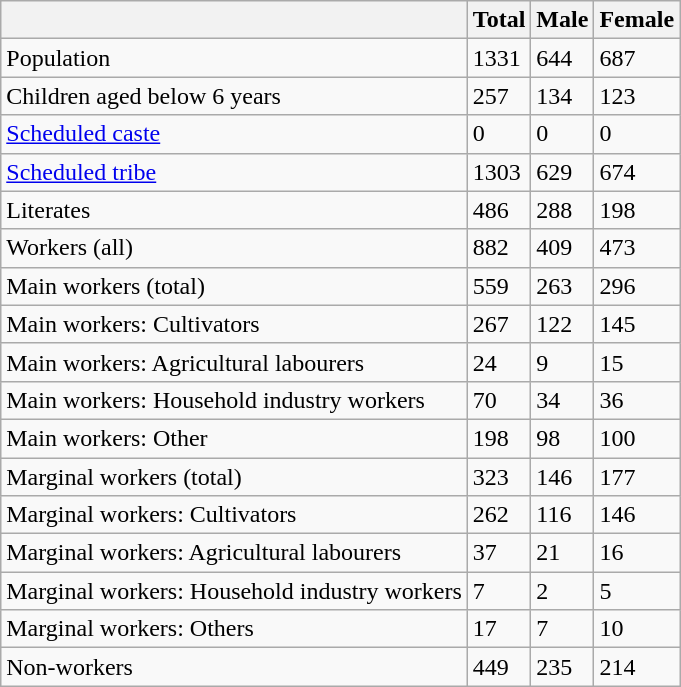<table class="wikitable sortable">
<tr>
<th></th>
<th>Total</th>
<th>Male</th>
<th>Female</th>
</tr>
<tr>
<td>Population</td>
<td>1331</td>
<td>644</td>
<td>687</td>
</tr>
<tr>
<td>Children aged below 6 years</td>
<td>257</td>
<td>134</td>
<td>123</td>
</tr>
<tr>
<td><a href='#'>Scheduled caste</a></td>
<td>0</td>
<td>0</td>
<td>0</td>
</tr>
<tr>
<td><a href='#'>Scheduled tribe</a></td>
<td>1303</td>
<td>629</td>
<td>674</td>
</tr>
<tr>
<td>Literates</td>
<td>486</td>
<td>288</td>
<td>198</td>
</tr>
<tr>
<td>Workers (all)</td>
<td>882</td>
<td>409</td>
<td>473</td>
</tr>
<tr>
<td>Main workers (total)</td>
<td>559</td>
<td>263</td>
<td>296</td>
</tr>
<tr>
<td>Main workers: Cultivators</td>
<td>267</td>
<td>122</td>
<td>145</td>
</tr>
<tr>
<td>Main workers: Agricultural labourers</td>
<td>24</td>
<td>9</td>
<td>15</td>
</tr>
<tr>
<td>Main workers: Household industry workers</td>
<td>70</td>
<td>34</td>
<td>36</td>
</tr>
<tr>
<td>Main workers: Other</td>
<td>198</td>
<td>98</td>
<td>100</td>
</tr>
<tr>
<td>Marginal workers (total)</td>
<td>323</td>
<td>146</td>
<td>177</td>
</tr>
<tr>
<td>Marginal workers: Cultivators</td>
<td>262</td>
<td>116</td>
<td>146</td>
</tr>
<tr>
<td>Marginal workers: Agricultural labourers</td>
<td>37</td>
<td>21</td>
<td>16</td>
</tr>
<tr>
<td>Marginal workers: Household industry workers</td>
<td>7</td>
<td>2</td>
<td>5</td>
</tr>
<tr>
<td>Marginal workers: Others</td>
<td>17</td>
<td>7</td>
<td>10</td>
</tr>
<tr>
<td>Non-workers</td>
<td>449</td>
<td>235</td>
<td>214</td>
</tr>
</table>
